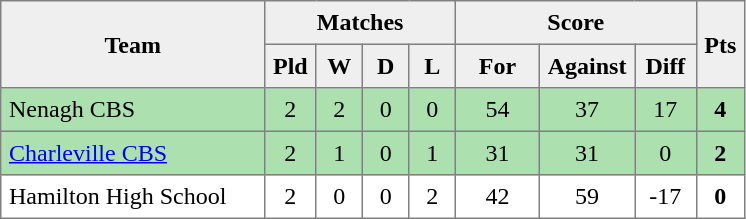<table style=border-collapse:collapse border=1 cellspacing=0 cellpadding=5>
<tr align=center bgcolor=#efefef>
<th rowspan=2 width=165>Team</th>
<th colspan=4>Matches</th>
<th colspan=3>Score</th>
<th rowspan=2width=20>Pts</th>
</tr>
<tr align=center bgcolor=#efefef>
<th width=20>Pld</th>
<th width=20>W</th>
<th width=20>D</th>
<th width=20>L</th>
<th width=45>For</th>
<th width=45>Against</th>
<th width=30>Diff</th>
</tr>
<tr align=center style="background:#ACE1AF;">
<td style="text-align:left;">Nenagh CBS</td>
<td>2</td>
<td>2</td>
<td>0</td>
<td>0</td>
<td>54</td>
<td>37</td>
<td>17</td>
<td><strong>4</strong></td>
</tr>
<tr align=center style="background:#ACE1AF;">
<td style="text-align:left;"><a href='#'>Charleville CBS</a></td>
<td>2</td>
<td>1</td>
<td>0</td>
<td>1</td>
<td>31</td>
<td>31</td>
<td>0</td>
<td><strong>2</strong></td>
</tr>
<tr align=center>
<td style="text-align:left;">Hamilton High School</td>
<td>2</td>
<td>0</td>
<td>0</td>
<td>2</td>
<td>42</td>
<td>59</td>
<td>-17</td>
<td><strong>0</strong></td>
</tr>
</table>
